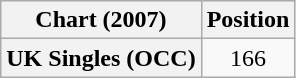<table class="wikitable plainrowheaders" style="text-align:center">
<tr>
<th>Chart (2007)</th>
<th>Position</th>
</tr>
<tr>
<th scope="row">UK Singles (OCC)</th>
<td>166</td>
</tr>
</table>
